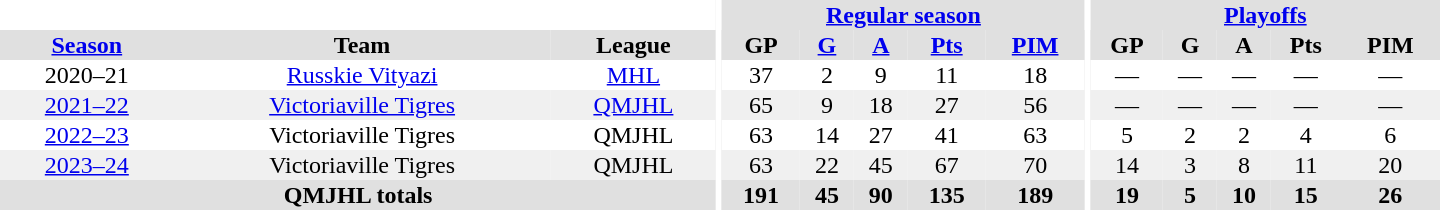<table border="0" cellpadding="1" cellspacing="0" style="text-align:center; width:60em">
<tr bgcolor="#e0e0e0">
<th colspan="3" bgcolor="#ffffff"></th>
<th rowspan="98" bgcolor="#ffffff"></th>
<th colspan="5"><a href='#'>Regular season</a></th>
<th rowspan="98" bgcolor="#ffffff"></th>
<th colspan="5"><a href='#'>Playoffs</a></th>
</tr>
<tr bgcolor="#e0e0e0">
<th><a href='#'>Season</a></th>
<th>Team</th>
<th>League</th>
<th>GP</th>
<th><a href='#'>G</a></th>
<th><a href='#'>A</a></th>
<th><a href='#'>Pts</a></th>
<th><a href='#'>PIM</a></th>
<th>GP</th>
<th>G</th>
<th>A</th>
<th>Pts</th>
<th>PIM</th>
</tr>
<tr>
<td>2020–21</td>
<td><a href='#'>Russkie Vityazi</a></td>
<td><a href='#'>MHL</a></td>
<td>37</td>
<td>2</td>
<td>9</td>
<td>11</td>
<td>18</td>
<td>—</td>
<td>—</td>
<td>—</td>
<td>—</td>
<td>—</td>
</tr>
<tr bgcolor="#f0f0f0">
<td><a href='#'>2021–22</a></td>
<td><a href='#'>Victoriaville Tigres</a></td>
<td><a href='#'>QMJHL</a></td>
<td>65</td>
<td>9</td>
<td>18</td>
<td>27</td>
<td>56</td>
<td>—</td>
<td>—</td>
<td>—</td>
<td>—</td>
<td>—</td>
</tr>
<tr>
<td><a href='#'>2022–23</a></td>
<td>Victoriaville Tigres</td>
<td>QMJHL</td>
<td>63</td>
<td>14</td>
<td>27</td>
<td>41</td>
<td>63</td>
<td>5</td>
<td>2</td>
<td>2</td>
<td>4</td>
<td>6</td>
</tr>
<tr bgcolor="#f0f0f0">
<td><a href='#'>2023–24</a></td>
<td>Victoriaville Tigres</td>
<td>QMJHL</td>
<td>63</td>
<td>22</td>
<td>45</td>
<td>67</td>
<td>70</td>
<td>14</td>
<td>3</td>
<td>8</td>
<td>11</td>
<td>20</td>
</tr>
<tr bgcolor="#e0e0e0">
<th colspan="3">QMJHL totals</th>
<th>191</th>
<th>45</th>
<th>90</th>
<th>135</th>
<th>189</th>
<th>19</th>
<th>5</th>
<th>10</th>
<th>15</th>
<th>26</th>
</tr>
</table>
